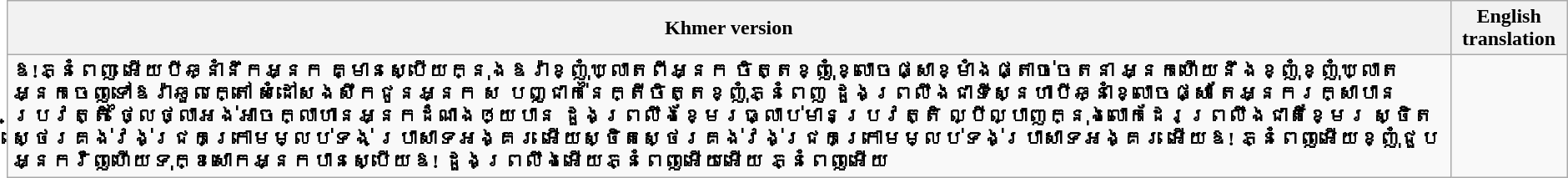<table class="wikitable">
<tr>
<th>Khmer version</th>
<th>English translation</th>
</tr>
<tr>
<td><strong>ឱ!ភ្នំពេញ អើយបីឆ្នាំនឹកអ្នក គ្មានស្បើយក្នុងឱរ៉ាខ្ញុំឃ្លាតពីអ្នក ចិត្តខ្ញុំខ្លោចផ្សាខ្មាំងផ្តាច់ចេតនា អ្នកហើយនឹងខ្ញុំខ្ញុំឃ្លាតអ្នកចេញទៅឱរ៉ាឆួលក្តៅ សំដៅសងសឹកជូនអ្នក ស បញ្ជាក់នៃក្តីចិត្តខ្ញុំភ្នំពេញ ដួងព្រលឹងជាទីស្នេហាបីឆ្នាំខ្លោចផ្សា តែអ្នករក្សាបានប្រវត្តិ ថ្លៃថ្លាអង់អាចក្លាហានអ្នកដំណាងឲ្យបាន ដួងព្រលឹងខ្មែរធ្លាប់មានប្រវត្តិ ល្បីល្បាញក្នុងលោកដែរព្រលឹងជាតិខ្មែរ ស្ថិតស្ថេរគង់វង់ជ្រកក្រោមម្លប់ទង់ ប្រាសាទអង្គរ អើយស្ថិតស្ថេរគង់វង់ជ្រកក្រោមម្លប់ទង់ប្រាសាទអង្គរ អើយឱ! ភ្នំពេញអើយខ្ញុំជួបអ្នកវិញហើយទុក្ខសោកអ្នកបានស្បើយឱ! ដួងព្រលឹងអើយភ្នំពេញអើយអើយ ភ្នំពេញអើយ</strong></td>
<td></td>
</tr>
</table>
